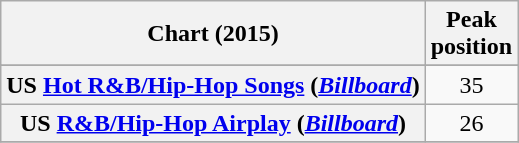<table class="wikitable plainrowheaders sortable">
<tr>
<th>Chart (2015)</th>
<th>Peak<br>position</th>
</tr>
<tr>
</tr>
<tr>
<th scope="row">US <a href='#'>Hot R&B/Hip-Hop Songs</a> (<em><a href='#'>Billboard</a></em>)</th>
<td align="center">35</td>
</tr>
<tr>
<th scope="row">US <a href='#'>R&B/Hip-Hop Airplay</a> (<em><a href='#'>Billboard</a></em>)</th>
<td align="center">26</td>
</tr>
<tr>
</tr>
</table>
